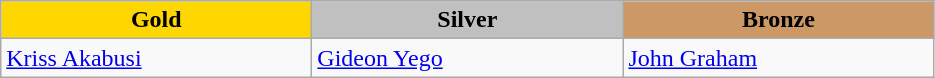<table class="wikitable" style="text-align:left">
<tr align="center">
<td width=200 bgcolor=gold><strong>Gold</strong></td>
<td width=200 bgcolor=silver><strong>Silver</strong></td>
<td width=200 bgcolor=CC9966><strong>Bronze</strong></td>
</tr>
<tr>
<td><a href='#'>Kriss Akabusi</a><br><em></em></td>
<td><a href='#'>Gideon Yego</a><br><em></em></td>
<td><a href='#'>John Graham</a><br><em></em></td>
</tr>
</table>
